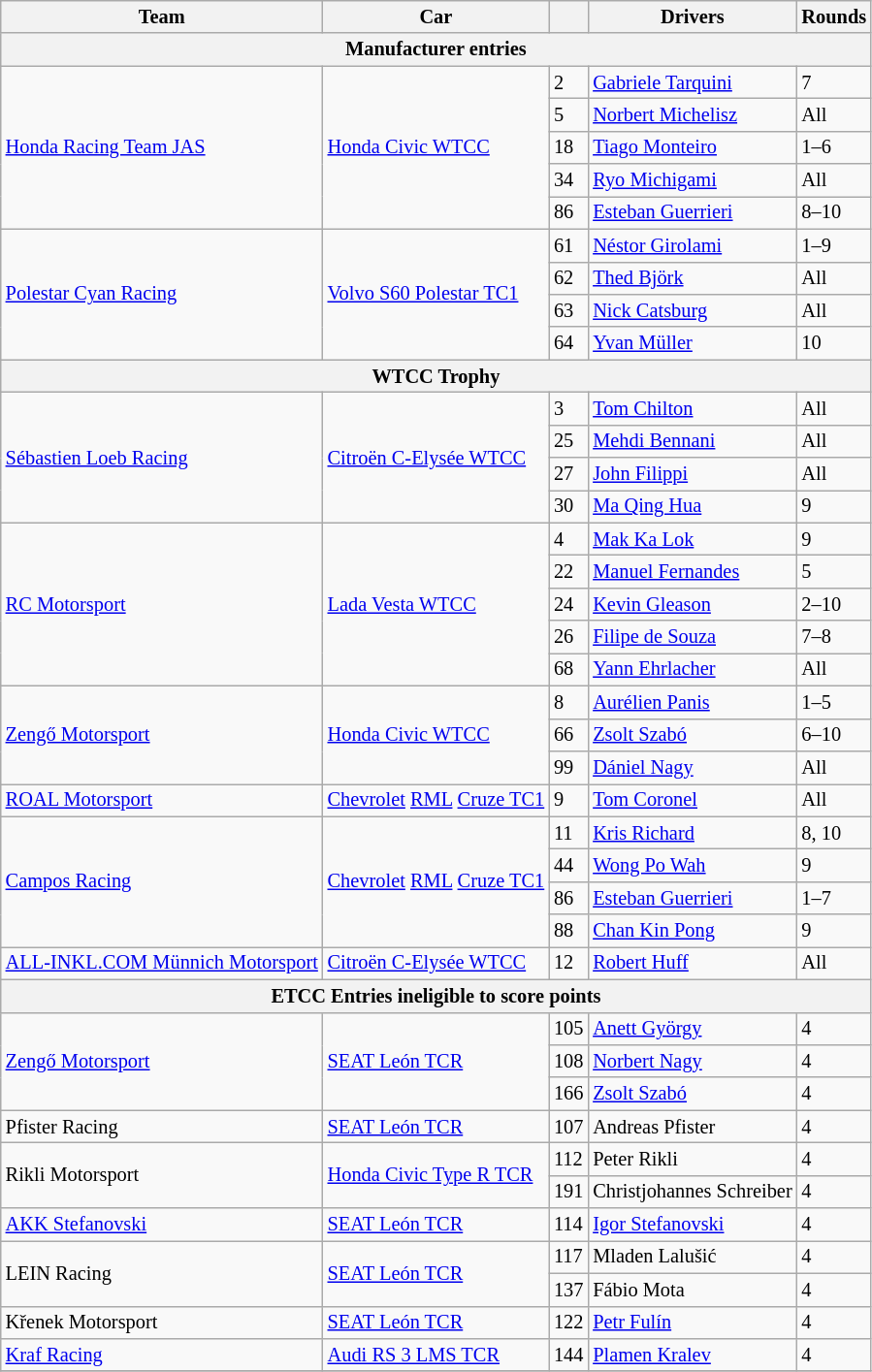<table class="wikitable" style="font-size: 85%">
<tr>
<th>Team</th>
<th>Car</th>
<th></th>
<th>Drivers</th>
<th>Rounds</th>
</tr>
<tr>
<th colspan=5>Manufacturer entries</th>
</tr>
<tr>
<td rowspan="5"> <a href='#'>Honda Racing Team JAS</a></td>
<td rowspan="5"><a href='#'>Honda Civic WTCC</a></td>
<td>2</td>
<td> <a href='#'>Gabriele Tarquini</a></td>
<td>7</td>
</tr>
<tr>
<td>5</td>
<td> <a href='#'>Norbert Michelisz</a></td>
<td>All</td>
</tr>
<tr>
<td>18</td>
<td> <a href='#'>Tiago Monteiro</a></td>
<td>1–6</td>
</tr>
<tr>
<td>34</td>
<td> <a href='#'>Ryo Michigami</a></td>
<td>All</td>
</tr>
<tr>
<td>86</td>
<td> <a href='#'>Esteban Guerrieri</a></td>
<td>8–10</td>
</tr>
<tr>
<td rowspan="4"> <a href='#'>Polestar Cyan Racing</a></td>
<td rowspan="4"><a href='#'>Volvo S60 Polestar TC1</a></td>
<td>61</td>
<td> <a href='#'>Néstor Girolami</a></td>
<td>1–9</td>
</tr>
<tr>
<td>62</td>
<td> <a href='#'>Thed Björk</a></td>
<td>All</td>
</tr>
<tr>
<td>63</td>
<td> <a href='#'>Nick Catsburg</a></td>
<td>All</td>
</tr>
<tr>
<td>64</td>
<td> <a href='#'>Yvan Müller</a></td>
<td>10</td>
</tr>
<tr>
<th colspan=5>WTCC Trophy</th>
</tr>
<tr>
<td rowspan=4> <a href='#'>Sébastien Loeb Racing</a></td>
<td rowspan=4><a href='#'>Citroën C-Elysée WTCC</a></td>
<td>3</td>
<td> <a href='#'>Tom Chilton</a></td>
<td>All</td>
</tr>
<tr>
<td>25</td>
<td> <a href='#'>Mehdi Bennani</a></td>
<td>All</td>
</tr>
<tr>
<td>27</td>
<td> <a href='#'>John Filippi</a></td>
<td>All</td>
</tr>
<tr>
<td>30</td>
<td> <a href='#'>Ma Qing Hua</a></td>
<td>9</td>
</tr>
<tr>
<td rowspan=5> <a href='#'>RC Motorsport</a></td>
<td rowspan=5><a href='#'>Lada Vesta WTCC</a></td>
<td>4</td>
<td> <a href='#'>Mak Ka Lok</a></td>
<td>9</td>
</tr>
<tr>
<td>22</td>
<td> <a href='#'>Manuel Fernandes</a></td>
<td>5</td>
</tr>
<tr>
<td>24</td>
<td> <a href='#'>Kevin Gleason</a></td>
<td>2–10</td>
</tr>
<tr>
<td>26</td>
<td> <a href='#'>Filipe de Souza</a></td>
<td>7–8</td>
</tr>
<tr>
<td>68</td>
<td> <a href='#'>Yann Ehrlacher</a></td>
<td>All</td>
</tr>
<tr>
<td rowspan="3"> <a href='#'>Zengő Motorsport</a></td>
<td rowspan="3"><a href='#'>Honda Civic WTCC</a></td>
<td>8</td>
<td> <a href='#'>Aurélien Panis</a></td>
<td>1–5</td>
</tr>
<tr>
<td>66</td>
<td> <a href='#'>Zsolt Szabó</a></td>
<td>6–10</td>
</tr>
<tr>
<td>99</td>
<td> <a href='#'>Dániel Nagy</a></td>
<td>All</td>
</tr>
<tr>
<td> <a href='#'>ROAL Motorsport</a></td>
<td><a href='#'>Chevrolet</a> <a href='#'>RML</a> <a href='#'>Cruze TC1</a></td>
<td>9</td>
<td> <a href='#'>Tom Coronel</a></td>
<td>All</td>
</tr>
<tr>
<td rowspan=4> <a href='#'>Campos Racing</a></td>
<td rowspan=4><a href='#'>Chevrolet</a> <a href='#'>RML</a> <a href='#'>Cruze TC1</a></td>
<td>11</td>
<td> <a href='#'>Kris Richard</a></td>
<td>8, 10</td>
</tr>
<tr>
<td>44</td>
<td> <a href='#'>Wong Po Wah</a></td>
<td>9</td>
</tr>
<tr>
<td>86</td>
<td> <a href='#'>Esteban Guerrieri</a></td>
<td>1–7</td>
</tr>
<tr>
<td>88</td>
<td> <a href='#'>Chan Kin Pong</a></td>
<td>9</td>
</tr>
<tr>
<td> <a href='#'>ALL-INKL.COM Münnich Motorsport</a></td>
<td><a href='#'>Citroën C-Elysée WTCC</a></td>
<td>12</td>
<td> <a href='#'>Robert Huff</a></td>
<td>All</td>
</tr>
<tr>
<th colspan="5">ETCC Entries ineligible to score points</th>
</tr>
<tr>
<td rowspan=3> <a href='#'>Zengő Motorsport</a></td>
<td rowspan=3><a href='#'>SEAT León TCR</a></td>
<td>105</td>
<td> <a href='#'>Anett György</a></td>
<td>4</td>
</tr>
<tr>
<td>108</td>
<td> <a href='#'>Norbert Nagy</a></td>
<td>4</td>
</tr>
<tr>
<td>166</td>
<td> <a href='#'>Zsolt Szabó</a></td>
<td>4</td>
</tr>
<tr>
<td> Pfister Racing</td>
<td><a href='#'>SEAT León TCR</a></td>
<td>107</td>
<td> Andreas Pfister</td>
<td>4</td>
</tr>
<tr>
<td rowspan=2> Rikli Motorsport</td>
<td rowspan=2><a href='#'>Honda Civic Type R TCR</a></td>
<td>112</td>
<td> Peter Rikli</td>
<td>4</td>
</tr>
<tr>
<td>191</td>
<td> Christjohannes Schreiber</td>
<td>4</td>
</tr>
<tr>
<td> <a href='#'>AKK Stefanovski</a></td>
<td><a href='#'>SEAT León TCR</a></td>
<td>114</td>
<td> <a href='#'>Igor Stefanovski</a></td>
<td>4</td>
</tr>
<tr>
<td rowspan=2> LEIN Racing</td>
<td rowspan=2><a href='#'>SEAT León TCR</a></td>
<td>117</td>
<td> Mladen Lalušić</td>
<td>4</td>
</tr>
<tr>
<td>137</td>
<td> Fábio Mota</td>
<td>4</td>
</tr>
<tr>
<td> Křenek Motorsport</td>
<td><a href='#'>SEAT León TCR</a></td>
<td>122</td>
<td> <a href='#'>Petr Fulín</a></td>
<td>4</td>
</tr>
<tr>
<td> <a href='#'>Kraf Racing</a></td>
<td><a href='#'>Audi RS 3 LMS TCR</a></td>
<td>144</td>
<td> <a href='#'>Plamen Kralev</a></td>
<td>4</td>
</tr>
<tr>
</tr>
</table>
